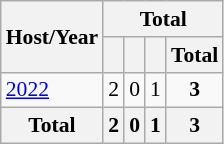<table class="wikitable" style="font-size:90%; text-align:center;">
<tr>
<th rowspan=2>Host/Year</th>
<th colspan=4;>Total</th>
</tr>
<tr>
<th></th>
<th></th>
<th></th>
<th><strong>Total</strong></th>
</tr>
<tr>
<td align=left> <a href='#'>2022</a></td>
<td>2</td>
<td>0</td>
<td>1</td>
<td><strong>3</strong></td>
</tr>
<tr>
<th>Total</th>
<th>2</th>
<th>0</th>
<th>1</th>
<th>3</th>
</tr>
</table>
